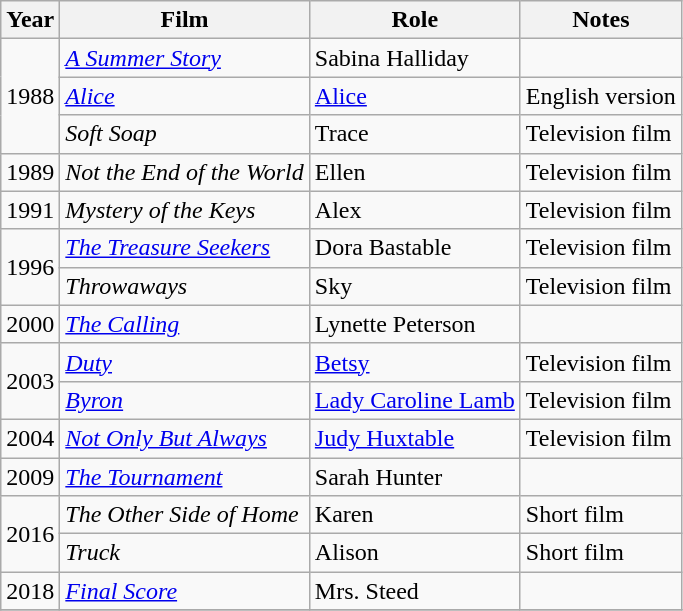<table class="wikitable">
<tr>
<th>Year</th>
<th>Film</th>
<th>Role</th>
<th>Notes</th>
</tr>
<tr>
<td rowspan="3">1988</td>
<td><em><a href='#'>A Summer Story</a></em></td>
<td>Sabina Halliday</td>
<td></td>
</tr>
<tr>
<td><em><a href='#'>Alice</a></em></td>
<td><a href='#'>Alice</a></td>
<td>English version</td>
</tr>
<tr>
<td><em>Soft Soap</em></td>
<td>Trace</td>
<td>Television film</td>
</tr>
<tr>
<td>1989</td>
<td><em>Not the End of the World</em></td>
<td>Ellen</td>
<td>Television film</td>
</tr>
<tr>
<td>1991</td>
<td><em>Mystery of the Keys</em></td>
<td>Alex</td>
<td>Television film</td>
</tr>
<tr>
<td rowspan="2">1996</td>
<td><em><a href='#'>The Treasure Seekers</a></em></td>
<td>Dora Bastable</td>
<td>Television film</td>
</tr>
<tr>
<td><em>Throwaways</em></td>
<td>Sky</td>
<td>Television film</td>
</tr>
<tr>
<td>2000</td>
<td><em><a href='#'>The Calling</a></em></td>
<td>Lynette Peterson</td>
<td></td>
</tr>
<tr>
<td rowspan="2">2003</td>
<td><em><a href='#'>Duty</a></em></td>
<td><a href='#'>Betsy</a></td>
<td>Television film</td>
</tr>
<tr>
<td><em><a href='#'>Byron</a></em></td>
<td><a href='#'>Lady Caroline Lamb</a></td>
<td>Television film</td>
</tr>
<tr>
<td>2004</td>
<td><em><a href='#'>Not Only But Always</a></em></td>
<td><a href='#'>Judy Huxtable</a></td>
<td>Television film</td>
</tr>
<tr>
<td>2009</td>
<td><em><a href='#'>The Tournament</a></em></td>
<td>Sarah Hunter</td>
<td></td>
</tr>
<tr>
<td rowspan="2">2016</td>
<td><em>The Other Side of Home</em></td>
<td>Karen</td>
<td>Short film</td>
</tr>
<tr>
<td><em>Truck</em></td>
<td>Alison</td>
<td>Short film</td>
</tr>
<tr>
<td>2018</td>
<td><em><a href='#'>Final Score</a></em></td>
<td>Mrs. Steed</td>
<td></td>
</tr>
<tr>
</tr>
</table>
